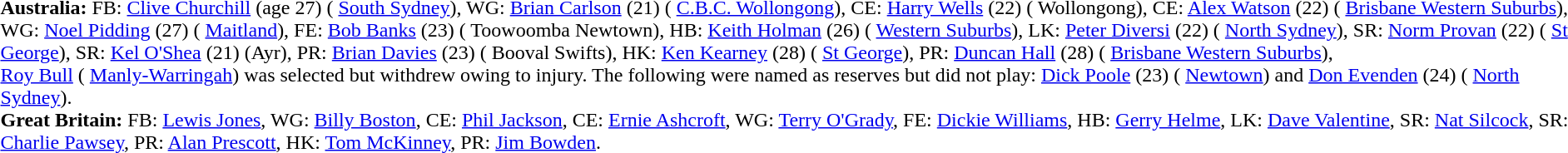<table width="100%" class="mw-collapsible mw-collapsed">
<tr>
<td valign="top" width="50%"><br><strong>Australia:</strong> FB: <a href='#'>Clive Churchill</a> (age 27) ( <a href='#'>South Sydney</a>), WG: <a href='#'>Brian Carlson</a> (21) ( <a href='#'>C.B.C. Wollongong</a>), CE: <a href='#'>Harry Wells</a> (22) ( Wollongong), CE: <a href='#'>Alex Watson</a> (22) ( <a href='#'>Brisbane Western Suburbs</a>), WG: <a href='#'>Noel Pidding</a> (27) ( <a href='#'>Maitland</a>), FE: <a href='#'>Bob Banks</a> (23) ( Toowoomba Newtown), HB: <a href='#'>Keith Holman</a> (26) ( <a href='#'>Western Suburbs</a>), LK: <a href='#'>Peter Diversi</a> (22) ( <a href='#'>North Sydney</a>), SR: <a href='#'>Norm Provan</a> (22) ( <a href='#'>St George</a>), SR: <a href='#'>Kel O'Shea</a> (21) (Ayr), PR: <a href='#'>Brian Davies</a> (23) ( Booval Swifts), HK: <a href='#'>Ken Kearney</a> (28) ( <a href='#'>St George</a>), PR: <a href='#'>Duncan Hall</a> (28) ( <a href='#'>Brisbane Western Suburbs</a>),<br> 
<a href='#'>Roy Bull</a> ( <a href='#'>Manly-Warringah</a>) was selected but withdrew owing to injury.  The following were named as reserves but did not play: <a href='#'>Dick Poole</a> (23) ( <a href='#'>Newtown</a>) and <a href='#'>Don Evenden</a> (24) ( <a href='#'>North Sydney</a>). <br> 
<strong>Great Britain:</strong> FB: <a href='#'>Lewis Jones</a>, WG: <a href='#'>Billy Boston</a>, CE: <a href='#'>Phil Jackson</a>, CE: <a href='#'>Ernie Ashcroft</a>, WG: <a href='#'>Terry O'Grady</a>, FE: <a href='#'>Dickie Williams</a>, HB: <a href='#'>Gerry Helme</a>, LK: <a href='#'>Dave Valentine</a>, SR: <a href='#'>Nat Silcock</a>, SR: <a href='#'>Charlie Pawsey</a>, PR: <a href='#'>Alan Prescott</a>, HK: <a href='#'>Tom McKinney</a>, PR: <a href='#'>Jim Bowden</a>.</td>
</tr>
</table>
